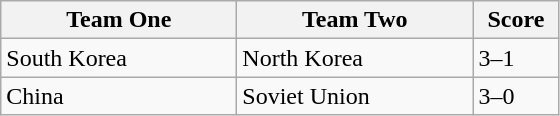<table class="wikitable">
<tr>
<th width=150>Team One</th>
<th width=150>Team Two</th>
<th width=50>Score</th>
</tr>
<tr>
<td>South Korea</td>
<td>North Korea</td>
<td>3–1</td>
</tr>
<tr>
<td>China</td>
<td>Soviet Union</td>
<td>3–0</td>
</tr>
</table>
